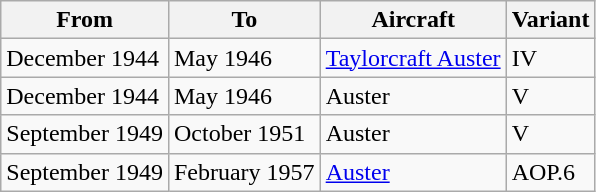<table class="wikitable">
<tr>
<th>From</th>
<th>To</th>
<th>Aircraft</th>
<th>Variant</th>
</tr>
<tr>
<td>December 1944</td>
<td>May 1946</td>
<td><a href='#'>Taylorcraft Auster</a></td>
<td>IV</td>
</tr>
<tr>
<td>December 1944</td>
<td>May 1946</td>
<td>Auster</td>
<td>V</td>
</tr>
<tr>
<td>September 1949</td>
<td>October 1951</td>
<td>Auster</td>
<td>V</td>
</tr>
<tr>
<td>September 1949</td>
<td>February 1957</td>
<td><a href='#'>Auster</a></td>
<td>AOP.6</td>
</tr>
</table>
